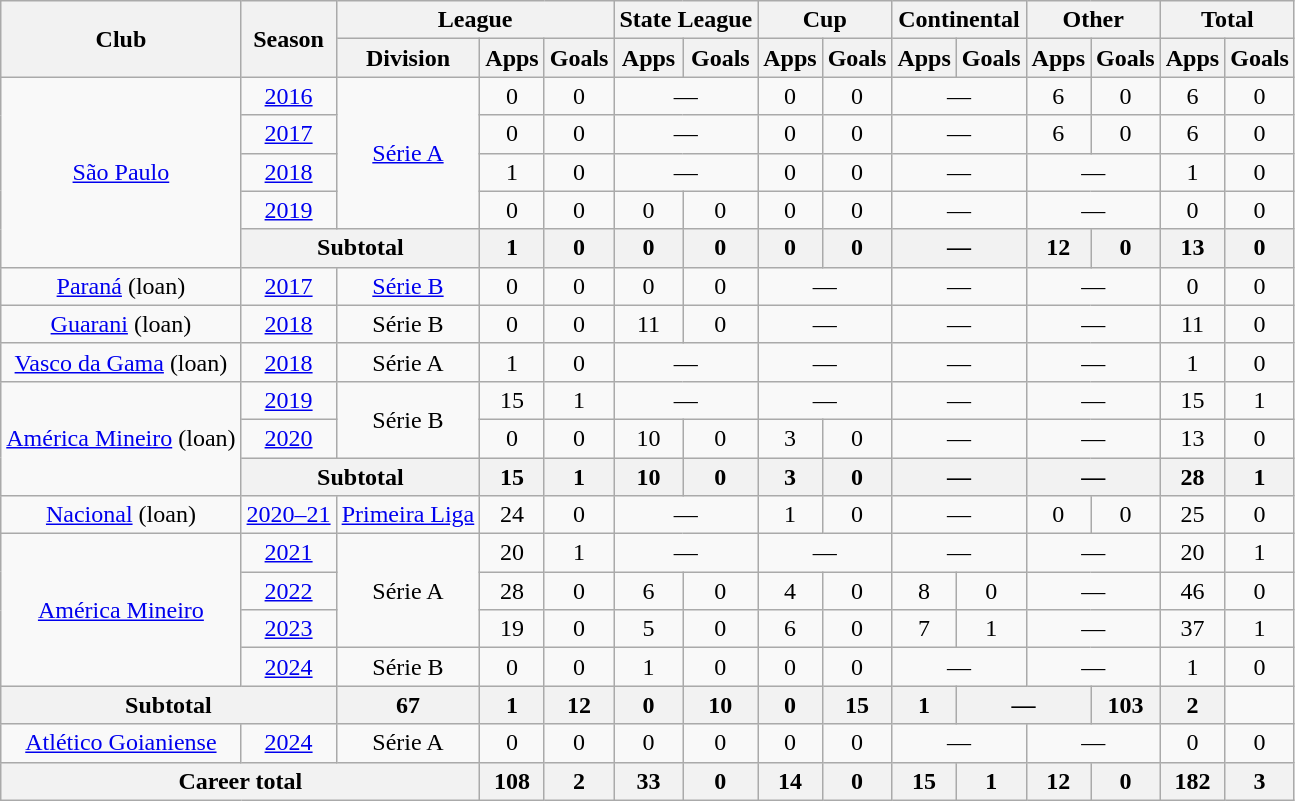<table class="wikitable" style="text-align: center;">
<tr>
<th rowspan="2">Club</th>
<th rowspan="2">Season</th>
<th colspan="3">League</th>
<th colspan="2">State League</th>
<th colspan="2">Cup</th>
<th colspan="2">Continental</th>
<th colspan="2">Other</th>
<th colspan="2">Total</th>
</tr>
<tr>
<th>Division</th>
<th>Apps</th>
<th>Goals</th>
<th>Apps</th>
<th>Goals</th>
<th>Apps</th>
<th>Goals</th>
<th>Apps</th>
<th>Goals</th>
<th>Apps</th>
<th>Goals</th>
<th>Apps</th>
<th>Goals</th>
</tr>
<tr>
<td rowspan="5" valign="center"><a href='#'>São Paulo</a></td>
<td><a href='#'>2016</a></td>
<td rowspan="4"><a href='#'>Série A</a></td>
<td>0</td>
<td>0</td>
<td colspan="2">—</td>
<td>0</td>
<td>0</td>
<td colspan="2">—</td>
<td>6</td>
<td>0</td>
<td>6</td>
<td>0</td>
</tr>
<tr>
<td><a href='#'>2017</a></td>
<td>0</td>
<td>0</td>
<td colspan="2">—</td>
<td>0</td>
<td>0</td>
<td colspan="2">—</td>
<td>6</td>
<td>0</td>
<td>6</td>
<td>0</td>
</tr>
<tr>
<td><a href='#'>2018</a></td>
<td>1</td>
<td>0</td>
<td colspan="2">—</td>
<td>0</td>
<td>0</td>
<td colspan="2">—</td>
<td colspan="2">—</td>
<td>1</td>
<td>0</td>
</tr>
<tr>
<td><a href='#'>2019</a></td>
<td>0</td>
<td>0</td>
<td>0</td>
<td>0</td>
<td>0</td>
<td>0</td>
<td colspan="2">—</td>
<td colspan="2">—</td>
<td>0</td>
<td>0</td>
</tr>
<tr>
<th colspan="2">Subtotal</th>
<th>1</th>
<th>0</th>
<th>0</th>
<th>0</th>
<th>0</th>
<th>0</th>
<th colspan="2">—</th>
<th>12</th>
<th>0</th>
<th>13</th>
<th>0</th>
</tr>
<tr>
<td valign="center"><a href='#'>Paraná</a> (loan)</td>
<td><a href='#'>2017</a></td>
<td><a href='#'>Série B</a></td>
<td>0</td>
<td>0</td>
<td>0</td>
<td>0</td>
<td colspan="2">—</td>
<td colspan="2">—</td>
<td colspan="2">—</td>
<td>0</td>
<td>0</td>
</tr>
<tr>
<td valign="center"><a href='#'>Guarani</a> (loan)</td>
<td><a href='#'>2018</a></td>
<td>Série B</td>
<td>0</td>
<td>0</td>
<td>11</td>
<td>0</td>
<td colspan="2">—</td>
<td colspan="2">—</td>
<td colspan="2">—</td>
<td>11</td>
<td>0</td>
</tr>
<tr>
<td valign="center"><a href='#'>Vasco da Gama</a> (loan)</td>
<td><a href='#'>2018</a></td>
<td>Série A</td>
<td>1</td>
<td>0</td>
<td colspan="2">—</td>
<td colspan="2">—</td>
<td colspan="2">—</td>
<td colspan="2">—</td>
<td>1</td>
<td>0</td>
</tr>
<tr>
<td rowspan="3" valign="center"><a href='#'>América Mineiro</a> (loan)</td>
<td><a href='#'>2019</a></td>
<td rowspan="2">Série B</td>
<td>15</td>
<td>1</td>
<td colspan="2">—</td>
<td colspan="2">—</td>
<td colspan="2">—</td>
<td colspan="2">—</td>
<td>15</td>
<td>1</td>
</tr>
<tr>
<td><a href='#'>2020</a></td>
<td>0</td>
<td>0</td>
<td>10</td>
<td>0</td>
<td>3</td>
<td>0</td>
<td colspan="2">—</td>
<td colspan="2">—</td>
<td>13</td>
<td>0</td>
</tr>
<tr>
<th colspan="2">Subtotal</th>
<th>15</th>
<th>1</th>
<th>10</th>
<th>0</th>
<th>3</th>
<th>0</th>
<th colspan="2">—</th>
<th colspan="2">—</th>
<th>28</th>
<th>1</th>
</tr>
<tr>
<td valign="center"><a href='#'>Nacional</a> (loan)</td>
<td><a href='#'>2020–21</a></td>
<td><a href='#'>Primeira Liga</a></td>
<td>24</td>
<td>0</td>
<td colspan="2">—</td>
<td>1</td>
<td>0</td>
<td colspan="2">—</td>
<td>0</td>
<td>0</td>
<td>25</td>
<td>0</td>
</tr>
<tr>
<td rowspan="4" valign="center"><a href='#'>América Mineiro</a></td>
<td><a href='#'>2021</a></td>
<td rowspan="3">Série A</td>
<td>20</td>
<td>1</td>
<td colspan="2">—</td>
<td colspan="2">—</td>
<td colspan="2">—</td>
<td colspan="2">—</td>
<td>20</td>
<td>1</td>
</tr>
<tr>
<td><a href='#'>2022</a></td>
<td>28</td>
<td>0</td>
<td>6</td>
<td>0</td>
<td>4</td>
<td>0</td>
<td>8</td>
<td>0</td>
<td colspan="2">—</td>
<td>46</td>
<td>0</td>
</tr>
<tr>
<td><a href='#'>2023</a></td>
<td>19</td>
<td>0</td>
<td>5</td>
<td>0</td>
<td>6</td>
<td>0</td>
<td>7</td>
<td>1</td>
<td colspan="2">—</td>
<td>37</td>
<td>1</td>
</tr>
<tr>
<td><a href='#'>2024</a></td>
<td>Série B</td>
<td>0</td>
<td>0</td>
<td>1</td>
<td>0</td>
<td>0</td>
<td>0</td>
<td colspan="2">—</td>
<td colspan="2">—</td>
<td>1</td>
<td>0</td>
</tr>
<tr>
<th colspan="2">Subtotal</th>
<th>67</th>
<th>1</th>
<th>12</th>
<th>0</th>
<th>10</th>
<th>0</th>
<th>15</th>
<th>1</th>
<th colspan="2">—</th>
<th>103</th>
<th>2</th>
</tr>
<tr>
<td><a href='#'>Atlético Goianiense</a></td>
<td><a href='#'>2024</a></td>
<td>Série A</td>
<td>0</td>
<td>0</td>
<td>0</td>
<td>0</td>
<td>0</td>
<td>0</td>
<td colspan="2">—</td>
<td colspan="2">—</td>
<td>0</td>
<td>0</td>
</tr>
<tr>
<th colspan="3"><strong>Career total</strong></th>
<th>108</th>
<th>2</th>
<th>33</th>
<th>0</th>
<th>14</th>
<th>0</th>
<th>15</th>
<th>1</th>
<th>12</th>
<th>0</th>
<th>182</th>
<th>3</th>
</tr>
</table>
